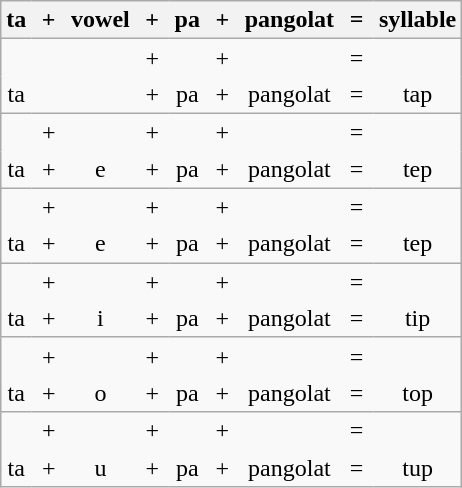<table class="wikitable">
<tr>
<th scope="col">ta</th>
<th scope="col" style="border-left:#aaaaaa hidden;border-right:#aaaaaa hidden;"> + </th>
<th scope="col">vowel</th>
<th scope="col" style="border-left:#aaaaaa hidden;border-right:#aaaaaa hidden;"> + </th>
<th scope="col">pa</th>
<th scope="col" style="border-left:#aaaaaa hidden;border-right:#aaaaaa hidden;"> + </th>
<th scope="col">pangolat</th>
<th scope="col" style="border-left:#aaaaaa hidden;border-right:#aaaaaa hidden;"> = </th>
<th scope="col">syllable</th>
</tr>
<tr align="center">
<td></td>
<td style="border-left:#aaaaaa hidden;border-right:#aaaaaa hidden;"></td>
<td></td>
<td style="border-left:#aaaaaa hidden;border-right:#aaaaaa hidden;">+</td>
<td></td>
<td style="border-left:#aaaaaa hidden;border-right:#aaaaaa hidden;">+</td>
<td></td>
<td style="border-left:#aaaaaa hidden;border-right:#aaaaaa hidden;">=</td>
<td></td>
</tr>
<tr align="center" style="border-top:#aaaaaa hidden;">
<td>ta</td>
<td style="border-left:#aaaaaa hidden;border-right:#aaaaaa hidden;"></td>
<td></td>
<td style="border-left:#aaaaaa hidden;border-right:#aaaaaa hidden;">+</td>
<td>pa</td>
<td style="border-left:#aaaaaa hidden;border-right:#aaaaaa hidden;">+</td>
<td>pangolat</td>
<td style="border-left:#aaaaaa hidden;border-right:#aaaaaa hidden;">=</td>
<td>tap</td>
</tr>
<tr align="center">
<td></td>
<td style="border-left:#aaaaaa hidden;border-right:#aaaaaa hidden;">+</td>
<td></td>
<td style="border-left:#aaaaaa hidden;border-right:#aaaaaa hidden;">+</td>
<td></td>
<td style="border-left:#aaaaaa hidden;border-right:#aaaaaa hidden;">+</td>
<td></td>
<td style="border-left:#aaaaaa hidden;border-right:#aaaaaa hidden;">=</td>
<td></td>
</tr>
<tr align="center" style="border-top:#aaaaaa hidden;">
<td>ta</td>
<td style="border-left:#aaaaaa hidden;border-right:#aaaaaa hidden;">+</td>
<td>e</td>
<td style="border-left:#aaaaaa hidden;border-right:#aaaaaa hidden;">+</td>
<td>pa</td>
<td style="border-left:#aaaaaa hidden;border-right:#aaaaaa hidden;">+</td>
<td>pangolat</td>
<td style="border-left:#aaaaaa hidden;border-right:#aaaaaa hidden;">=</td>
<td>tep</td>
</tr>
<tr align="center">
<td></td>
<td style="border-left:#aaaaaa hidden;border-right:#aaaaaa hidden;">+</td>
<td></td>
<td style="border-left:#aaaaaa hidden;border-right:#aaaaaa hidden;">+</td>
<td></td>
<td style="border-left:#aaaaaa hidden;border-right:#aaaaaa hidden;">+</td>
<td></td>
<td style="border-left:#aaaaaa hidden;border-right:#aaaaaa hidden;">=</td>
<td></td>
</tr>
<tr align="center" style="border-top:#aaaaaa hidden;">
<td>ta</td>
<td style="border-left:#aaaaaa hidden;border-right:#aaaaaa hidden;">+</td>
<td>e</td>
<td style="border-left:#aaaaaa hidden;border-right:#aaaaaa hidden;">+</td>
<td>pa</td>
<td style="border-left:#aaaaaa hidden;border-right:#aaaaaa hidden;">+</td>
<td>pangolat</td>
<td style="border-left:#aaaaaa hidden;border-right:#aaaaaa hidden;">=</td>
<td>tep</td>
</tr>
<tr align="center">
<td></td>
<td style="border-left:#aaaaaa hidden;border-right:#aaaaaa hidden;">+</td>
<td></td>
<td style="border-left:#aaaaaa hidden;border-right:#aaaaaa hidden;">+</td>
<td></td>
<td style="border-left:#aaaaaa hidden;border-right:#aaaaaa hidden;">+</td>
<td></td>
<td style="border-left:#aaaaaa hidden;border-right:#aaaaaa hidden;">=</td>
<td></td>
</tr>
<tr align="center" style="border-top:#aaaaaa hidden;">
<td>ta</td>
<td style="border-left:#aaaaaa hidden;border-right:#aaaaaa hidden;">+</td>
<td>i</td>
<td style="border-left:#aaaaaa hidden;border-right:#aaaaaa hidden;">+</td>
<td>pa</td>
<td style="border-left:#aaaaaa hidden;border-right:#aaaaaa hidden;">+</td>
<td>pangolat</td>
<td style="border-left:#aaaaaa hidden;border-right:#aaaaaa hidden;">=</td>
<td>tip</td>
</tr>
<tr align="center">
<td></td>
<td style="border-left:#aaaaaa hidden;border-right:#aaaaaa hidden;">+</td>
<td></td>
<td style="border-left:#aaaaaa hidden;border-right:#aaaaaa hidden;">+</td>
<td></td>
<td style="border-left:#aaaaaa hidden;border-right:#aaaaaa hidden;">+</td>
<td></td>
<td style="border-left:#aaaaaa hidden;border-right:#aaaaaa hidden;">=</td>
<td></td>
</tr>
<tr align="center" style="border-top:#aaaaaa hidden;">
<td>ta</td>
<td style="border-left:#aaaaaa hidden;border-right:#aaaaaa hidden;">+</td>
<td>o</td>
<td style="border-left:#aaaaaa hidden;border-right:#aaaaaa hidden;">+</td>
<td>pa</td>
<td style="border-left:#aaaaaa hidden;border-right:#aaaaaa hidden;">+</td>
<td>pangolat</td>
<td style="border-left:#aaaaaa hidden;border-right:#aaaaaa hidden;">=</td>
<td>top</td>
</tr>
<tr align="center">
<td></td>
<td style="border-left:#aaaaaa hidden;border-right:#aaaaaa hidden;">+</td>
<td></td>
<td style="border-left:#aaaaaa hidden;border-right:#aaaaaa hidden;">+</td>
<td></td>
<td style="border-left:#aaaaaa hidden;border-right:#aaaaaa hidden;">+</td>
<td></td>
<td style="border-left:#aaaaaa hidden;border-right:#aaaaaa hidden;">=</td>
<td></td>
</tr>
<tr align="center" style="border-top:#aaaaaa hidden;">
<td>ta</td>
<td style="border-left:#aaaaaa hidden;border-right:#aaaaaa hidden;">+</td>
<td>u</td>
<td style="border-left:#aaaaaa hidden;border-right:#aaaaaa hidden;">+</td>
<td>pa</td>
<td style="border-left:#aaaaaa hidden;border-right:#aaaaaa hidden;">+</td>
<td>pangolat</td>
<td style="border-left:#aaaaaa hidden;border-right:#aaaaaa hidden;">=</td>
<td>tup</td>
</tr>
</table>
